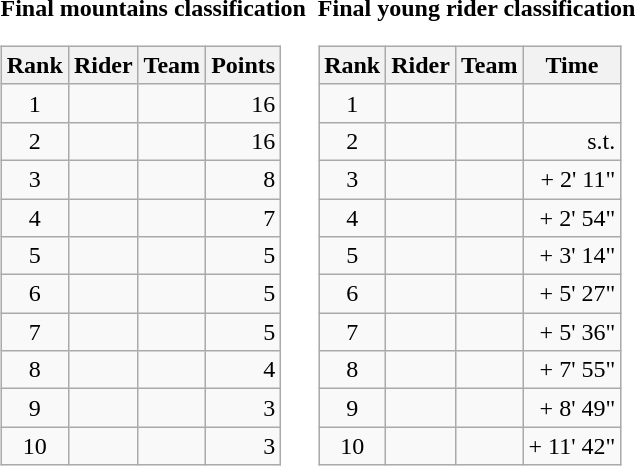<table>
<tr>
<td><strong>Final mountains classification</strong><br><table class="wikitable">
<tr>
<th scope="col">Rank</th>
<th scope="col">Rider</th>
<th scope="col">Team</th>
<th scope="col">Points</th>
</tr>
<tr>
<td style="text-align:center;">1</td>
<td> </td>
<td></td>
<td style="text-align:right;">16</td>
</tr>
<tr>
<td style="text-align:center;">2</td>
<td></td>
<td></td>
<td style="text-align:right;">16</td>
</tr>
<tr>
<td style="text-align:center;">3</td>
<td></td>
<td></td>
<td style="text-align:right;">8</td>
</tr>
<tr>
<td style="text-align:center;">4</td>
<td></td>
<td></td>
<td style="text-align:right;">7</td>
</tr>
<tr>
<td style="text-align:center;">5</td>
<td></td>
<td></td>
<td style="text-align:right;">5</td>
</tr>
<tr>
<td style="text-align:center;">6</td>
<td></td>
<td></td>
<td style="text-align:right;">5</td>
</tr>
<tr>
<td style="text-align:center;">7</td>
<td></td>
<td></td>
<td style="text-align:right;">5</td>
</tr>
<tr>
<td style="text-align:center;">8</td>
<td></td>
<td></td>
<td style="text-align:right;">4</td>
</tr>
<tr>
<td style="text-align:center;">9</td>
<td></td>
<td></td>
<td style="text-align:right;">3</td>
</tr>
<tr>
<td style="text-align:center;">10</td>
<td></td>
<td></td>
<td style="text-align:right;">3</td>
</tr>
</table>
</td>
<td></td>
<td><strong>Final young rider classification</strong><br><table class="wikitable">
<tr>
<th scope="col">Rank</th>
<th scope="col">Rider</th>
<th scope="col">Team</th>
<th scope="col">Time</th>
</tr>
<tr>
<td style="text-align:center;">1</td>
<td> </td>
<td></td>
<td style="text-align:right;"></td>
</tr>
<tr>
<td style="text-align:center;">2</td>
<td></td>
<td></td>
<td style="text-align:right;">s.t.</td>
</tr>
<tr>
<td style="text-align:center;">3</td>
<td></td>
<td></td>
<td style="text-align:right;">+ 2' 11"</td>
</tr>
<tr>
<td style="text-align:center;">4</td>
<td></td>
<td></td>
<td style="text-align:right;">+ 2' 54"</td>
</tr>
<tr>
<td style="text-align:center;">5</td>
<td></td>
<td></td>
<td style="text-align:right;">+ 3' 14"</td>
</tr>
<tr>
<td style="text-align:center;">6</td>
<td></td>
<td></td>
<td style="text-align:right;">+ 5' 27"</td>
</tr>
<tr>
<td style="text-align:center;">7</td>
<td></td>
<td></td>
<td style="text-align:right;">+ 5' 36"</td>
</tr>
<tr>
<td style="text-align:center;">8</td>
<td></td>
<td></td>
<td style="text-align:right;">+ 7' 55"</td>
</tr>
<tr>
<td style="text-align:center;">9</td>
<td></td>
<td></td>
<td style="text-align:right;">+ 8' 49"</td>
</tr>
<tr>
<td style="text-align:center;">10</td>
<td></td>
<td></td>
<td style="text-align:right;">+ 11' 42"</td>
</tr>
</table>
</td>
</tr>
</table>
